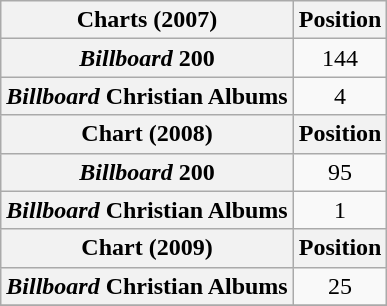<table class="wikitable sortable plainrowheaders">
<tr>
<th scope="col">Charts (2007)</th>
<th scope="col">Position</th>
</tr>
<tr>
<th scope="row"><em>Billboard</em> 200</th>
<td align="center">144</td>
</tr>
<tr>
<th scope="row"><em>Billboard</em> Christian Albums</th>
<td align="center">4</td>
</tr>
<tr>
<th scope="col">Chart (2008)</th>
<th scope="col">Position</th>
</tr>
<tr>
<th scope="row"><em>Billboard</em> 200</th>
<td align="center">95</td>
</tr>
<tr>
<th scope="row"><em>Billboard</em> Christian Albums</th>
<td align="center">1</td>
</tr>
<tr>
<th scope="col">Chart (2009)</th>
<th scope="col">Position</th>
</tr>
<tr>
<th scope="row"><em>Billboard</em> Christian Albums</th>
<td align="center">25</td>
</tr>
<tr>
</tr>
</table>
